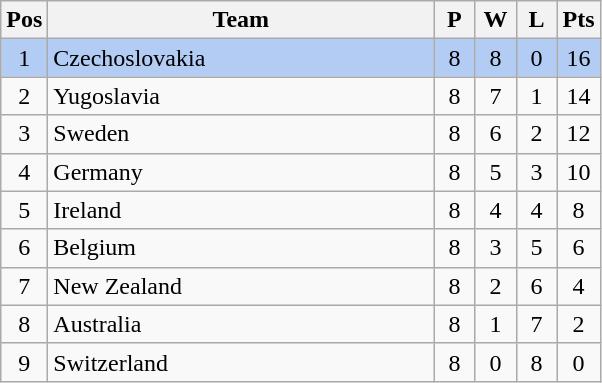<table class="wikitable" style="font-size: 100%">
<tr>
<th width=15>Pos</th>
<th width=250>Team</th>
<th width=20>P</th>
<th width=20>W</th>
<th width=20>L</th>
<th width=20>Pts</th>
</tr>
<tr align=center style="background: #b2ccf4;">
<td>1</td>
<td align="left"> Czechoslovakia</td>
<td>8</td>
<td>8</td>
<td>0</td>
<td>16</td>
</tr>
<tr align=center>
<td>2</td>
<td align="left"> Yugoslavia</td>
<td>8</td>
<td>7</td>
<td>1</td>
<td>14</td>
</tr>
<tr align=center>
<td>3</td>
<td align="left"> Sweden</td>
<td>8</td>
<td>6</td>
<td>2</td>
<td>12</td>
</tr>
<tr align=center>
<td>4</td>
<td align="left"> Germany</td>
<td>8</td>
<td>5</td>
<td>3</td>
<td>10</td>
</tr>
<tr align=center>
<td>5</td>
<td align="left"> Ireland</td>
<td>8</td>
<td>4</td>
<td>4</td>
<td>8</td>
</tr>
<tr align=center>
<td>6</td>
<td align="left"> Belgium</td>
<td>8</td>
<td>3</td>
<td>5</td>
<td>6</td>
</tr>
<tr align=center>
<td>7</td>
<td align="left"> New Zealand</td>
<td>8</td>
<td>2</td>
<td>6</td>
<td>4</td>
</tr>
<tr align=center>
<td>8</td>
<td align="left"> Australia</td>
<td>8</td>
<td>1</td>
<td>7</td>
<td>2</td>
</tr>
<tr align=center>
<td>9</td>
<td align="left"> Switzerland</td>
<td>8</td>
<td>0</td>
<td>8</td>
<td>0</td>
</tr>
</table>
